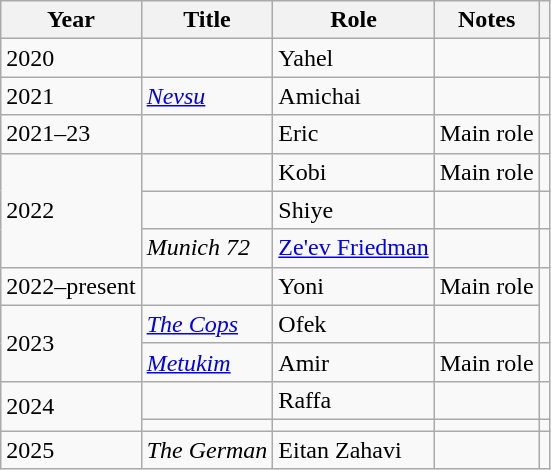<table class="wikitable plainrowheaders sortable">
<tr>
<th>Year</th>
<th>Title</th>
<th>Role</th>
<th class="unsortable">Notes</th>
<th class="unsortable"></th>
</tr>
<tr>
<td>2020</td>
<td><em></em></td>
<td>Yahel</td>
<td></td>
<td></td>
</tr>
<tr>
<td>2021</td>
<td><em><a href='#'>Nevsu</a></em></td>
<td>Amichai</td>
<td></td>
<td></td>
</tr>
<tr>
<td>2021–23</td>
<td><em></em></td>
<td>Eric</td>
<td>Main role</td>
<td></td>
</tr>
<tr>
<td rowspan="3">2022</td>
<td><em></em></td>
<td>Kobi</td>
<td>Main role</td>
<td></td>
</tr>
<tr>
<td><em></em></td>
<td>Shiye</td>
<td></td>
<td></td>
</tr>
<tr>
<td><em>Munich 72</em></td>
<td><a href='#'>Ze'ev Friedman</a></td>
<td></td>
<td></td>
</tr>
<tr>
<td>2022–present</td>
<td><em></em></td>
<td>Yoni</td>
<td>Main role</td>
<td rowspan="2"></td>
</tr>
<tr>
<td rowspan="2">2023</td>
<td><em><a href='#'>The Cops</a></em></td>
<td>Ofek</td>
<td></td>
</tr>
<tr>
<td><em><a href='#'>Metukim</a></em></td>
<td>Amir</td>
<td>Main role</td>
<td></td>
</tr>
<tr>
<td rowspan="2">2024</td>
<td><em></em></td>
<td>Raffa</td>
<td></td>
<td></td>
</tr>
<tr>
<td><em></em></td>
<td></td>
<td></td>
<td></td>
</tr>
<tr>
<td>2025</td>
<td><em>The German</em></td>
<td>Eitan Zahavi</td>
<td></td>
<td></td>
</tr>
</table>
